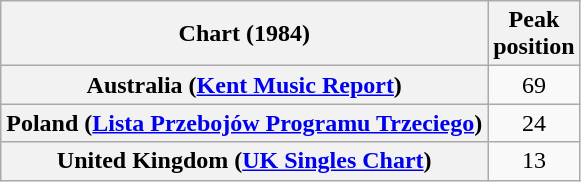<table class="wikitable sortable plainrowheaders" style="text-align:center">
<tr>
<th scope="col">Chart (1984)</th>
<th scope="col">Peak<br> position</th>
</tr>
<tr>
<th scope="row">Australia (<a href='#'>Kent Music Report</a>)</th>
<td>69</td>
</tr>
<tr>
<th scope="row">Poland (<a href='#'>Lista Przebojów Programu Trzeciego</a>)</th>
<td>24</td>
</tr>
<tr>
<th scope="row">United Kingdom (<a href='#'>UK Singles Chart</a>)</th>
<td>13</td>
</tr>
</table>
